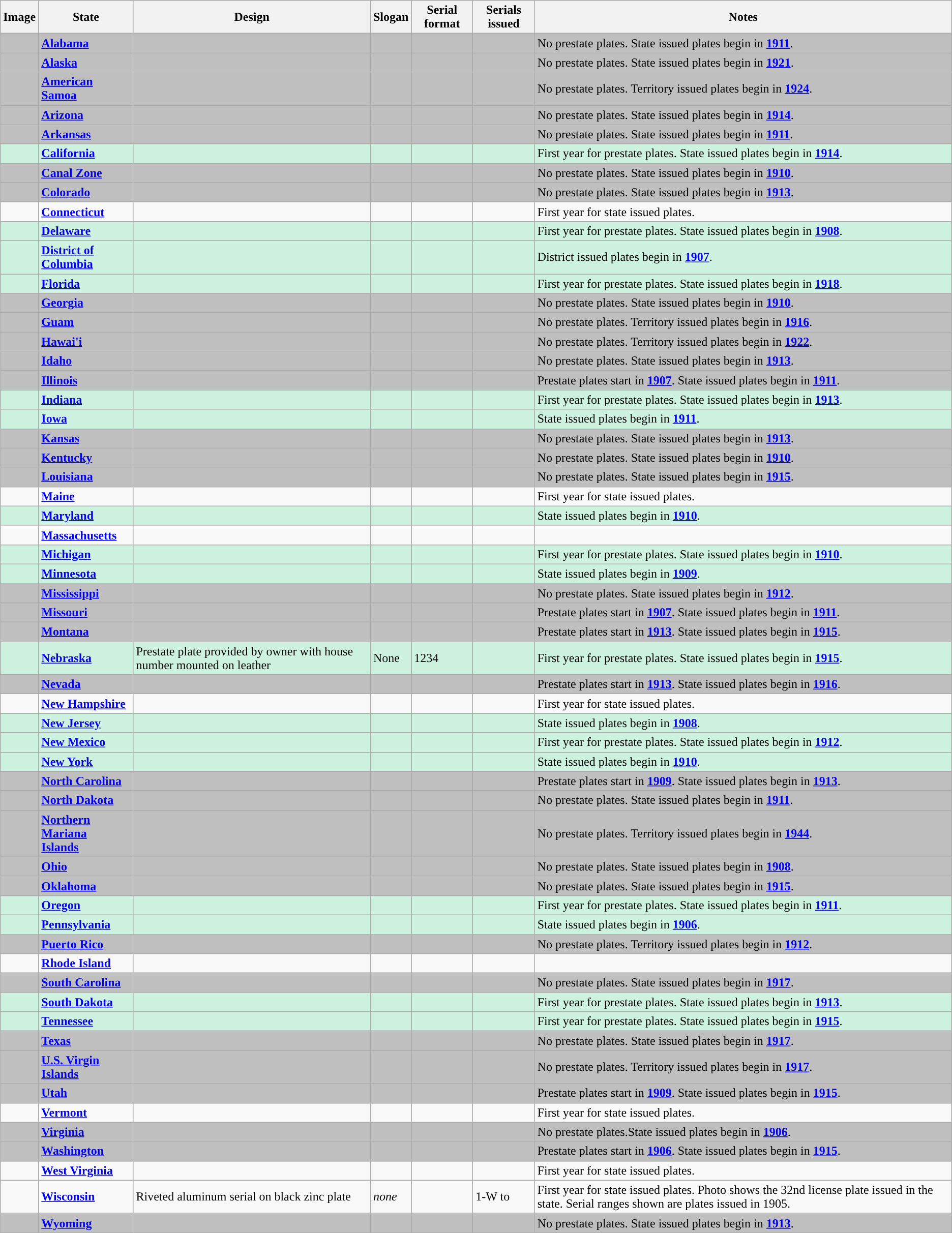<table class="wikitable">
<tr>
<th>Image</th>
<th>State</th>
<th>Design</th>
<th>Slogan</th>
<th>Serial format</th>
<th>Serials issued</th>
<th>Notes</th>
</tr>
<tr style="background:#BFBFBF";>
<td></td>
<td><strong><a href='#'>Alabama</a></strong></td>
<td></td>
<td></td>
<td></td>
<td></td>
<td>No prestate plates. State issued plates begin in <a href='#'><strong>1911</strong></a>.</td>
</tr>
<tr style="background:#BFBFBF";>
<td></td>
<td><strong><a href='#'>Alaska</a></strong></td>
<td></td>
<td></td>
<td></td>
<td></td>
<td>No prestate plates. State issued plates begin in <a href='#'><strong>1921</strong></a>.</td>
</tr>
<tr style="background:#BFBFBF";>
<td></td>
<td><strong><a href='#'>American Samoa</a></strong></td>
<td></td>
<td></td>
<td></td>
<td></td>
<td>No prestate plates. Territory issued plates begin in <a href='#'><strong>1924</strong></a>.</td>
</tr>
<tr style="background:#BFBFBF";>
<td></td>
<td><strong><a href='#'>Arizona</a></strong></td>
<td></td>
<td></td>
<td></td>
<td></td>
<td>No prestate plates. State issued plates begin in <a href='#'><strong>1914</strong></a>.</td>
</tr>
<tr style="background:#BFBFBF";>
<td></td>
<td><strong><a href='#'>Arkansas</a></strong></td>
<td></td>
<td></td>
<td></td>
<td></td>
<td>No prestate plates. State issued plates begin in <a href='#'><strong>1911</strong></a>.</td>
</tr>
<tr style="background:#CEF2E0;">
<td></td>
<td><strong><a href='#'>California</a></strong></td>
<td></td>
<td></td>
<td></td>
<td></td>
<td>First year for prestate plates. State issued plates begin in <a href='#'><strong>1914</strong></a>.</td>
</tr>
<tr style="background:#BFBFBF";>
<td></td>
<td><strong><a href='#'>Canal Zone</a></strong></td>
<td></td>
<td></td>
<td></td>
<td></td>
<td>No prestate plates. State issued plates begin in <a href='#'><strong>1910</strong></a>.</td>
</tr>
<tr style="background:#BFBFBF";>
<td></td>
<td><strong><a href='#'>Colorado</a></strong></td>
<td></td>
<td></td>
<td></td>
<td></td>
<td>No prestate plates. State issued plates begin in <a href='#'><strong>1913</strong></a>.</td>
</tr>
<tr>
<td></td>
<td><strong><a href='#'>Connecticut</a></strong></td>
<td></td>
<td></td>
<td></td>
<td></td>
<td>First year for state issued plates.</td>
</tr>
<tr style="background:#CEF2E0";>
<td></td>
<td><strong><a href='#'>Delaware</a></strong></td>
<td></td>
<td></td>
<td></td>
<td></td>
<td>First year for prestate plates. State issued plates begin in <a href='#'><strong>1908</strong></a>.</td>
</tr>
<tr style="background:#CEF2E0";>
<td></td>
<td><strong><a href='#'>District of<br>Columbia</a></strong></td>
<td></td>
<td></td>
<td></td>
<td></td>
<td>District issued  plates begin in <a href='#'><strong>1907</strong></a>.</td>
</tr>
<tr style="background:#CEF2E0";>
<td></td>
<td><strong><a href='#'>Florida</a></strong></td>
<td></td>
<td></td>
<td></td>
<td></td>
<td>First year for prestate plates. State issued plates begin in <a href='#'><strong>1918</strong></a>.</td>
</tr>
<tr style="background:#BFBFBF";>
<td></td>
<td><strong><a href='#'>Georgia</a></strong></td>
<td></td>
<td></td>
<td></td>
<td></td>
<td>No prestate plates. State issued plates begin in <a href='#'><strong>1910</strong></a>.</td>
</tr>
<tr style="background:#BFBFBF";>
<td></td>
<td><strong><a href='#'>Guam</a></strong></td>
<td></td>
<td></td>
<td></td>
<td></td>
<td>No prestate plates. Territory issued plates begin in <a href='#'><strong>1916</strong></a>.</td>
</tr>
<tr style="background:#BFBFBF";>
<td></td>
<td><strong><a href='#'>Hawai'i</a></strong></td>
<td></td>
<td></td>
<td></td>
<td></td>
<td>No prestate plates. Territory issued plates begin in <a href='#'><strong>1922</strong></a>.</td>
</tr>
<tr style="background:#BFBFBF";>
<td></td>
<td><strong><a href='#'>Idaho</a></strong></td>
<td></td>
<td></td>
<td></td>
<td></td>
<td>No prestate plates. State issued plates begin in <a href='#'><strong>1913</strong></a>.</td>
</tr>
<tr style="background:#BFBFBF";>
<td></td>
<td><strong><a href='#'>Illinois</a></strong></td>
<td></td>
<td></td>
<td></td>
<td></td>
<td>Prestate plates start in <a href='#'><strong>1907</strong></a>. State issued plates begin in <a href='#'><strong>1911</strong></a>.</td>
</tr>
<tr style="background:#CEF2E0;">
<td></td>
<td><strong><a href='#'>Indiana</a></strong></td>
<td></td>
<td></td>
<td></td>
<td></td>
<td>First year for prestate plates. State issued plates begin in <a href='#'><strong>1913</strong></a>.</td>
</tr>
<tr style="background:#CEF2E0;">
<td></td>
<td><strong><a href='#'>Iowa</a></strong></td>
<td></td>
<td></td>
<td></td>
<td></td>
<td>State issued plates begin in <a href='#'><strong>1911</strong></a>.</td>
</tr>
<tr style="background:#BFBFBF";>
<td></td>
<td><strong><a href='#'>Kansas</a></strong></td>
<td></td>
<td></td>
<td></td>
<td></td>
<td>No prestate plates. State issued plates begin in <a href='#'><strong>1913</strong></a>.</td>
</tr>
<tr style="background:#BFBFBF";>
<td></td>
<td><strong><a href='#'>Kentucky</a></strong></td>
<td></td>
<td></td>
<td></td>
<td></td>
<td>No prestate plates. State issued plates begin in <a href='#'><strong>1910</strong></a>.</td>
</tr>
<tr style="background:#BFBFBF";>
<td></td>
<td><strong><a href='#'>Louisiana</a></strong></td>
<td></td>
<td></td>
<td></td>
<td></td>
<td>No prestate plates.  State issued plates begin in <a href='#'><strong>1915</strong></a>.</td>
</tr>
<tr>
<td></td>
<td><strong><a href='#'>Maine</a></strong></td>
<td></td>
<td></td>
<td></td>
<td></td>
<td>First year for state issued plates.</td>
</tr>
<tr style="background:#CEF2E0;">
<td></td>
<td><strong><a href='#'>Maryland</a></strong></td>
<td></td>
<td></td>
<td></td>
<td></td>
<td>State issued plates begin in <a href='#'><strong>1910</strong></a>.</td>
</tr>
<tr>
<td></td>
<td><strong><a href='#'>Massachusetts</a></strong></td>
<td></td>
<td></td>
<td></td>
<td></td>
<td></td>
</tr>
<tr style="background:#CEF2E0;">
<td></td>
<td><strong><a href='#'>Michigan</a></strong></td>
<td></td>
<td></td>
<td></td>
<td></td>
<td>First year for prestate plates. State issued plates begin in <a href='#'><strong>1910</strong></a>.</td>
</tr>
<tr style="background:#CEF2E0;">
<td></td>
<td><strong><a href='#'>Minnesota</a></strong></td>
<td></td>
<td></td>
<td></td>
<td></td>
<td>State issued plates begin in <a href='#'><strong>1909</strong></a>.</td>
</tr>
<tr style="background:#BFBFBF";>
<td></td>
<td><strong><a href='#'>Mississippi</a></strong></td>
<td></td>
<td></td>
<td></td>
<td></td>
<td>No prestate plates. State issued plates begin in <a href='#'><strong>1912</strong></a>.</td>
</tr>
<tr style="background:#BFBFBF";>
<td></td>
<td><strong><a href='#'>Missouri</a></strong></td>
<td></td>
<td></td>
<td></td>
<td></td>
<td>Prestate plates start in <a href='#'><strong>1907</strong></a>. State issued plates begin in <a href='#'><strong>1911</strong></a>.</td>
</tr>
<tr style="background:#BFBFBF";>
<td></td>
<td><strong><a href='#'>Montana</a></strong></td>
<td></td>
<td></td>
<td></td>
<td></td>
<td>Prestate plates start in <a href='#'><strong>1913</strong></a>. State issued plates begin in <a href='#'><strong>1915</strong></a>.</td>
</tr>
<tr style="background:#CEF2E0;">
<td></td>
<td><strong><a href='#'>Nebraska</a></strong></td>
<td>Prestate  plate provided by owner with house number mounted on leather</td>
<td>None</td>
<td>1234</td>
<td></td>
<td>First year for prestate plates. State issued plates begin in <a href='#'><strong>1915</strong></a>.</td>
</tr>
<tr style="background:#BFBFBF";>
<td></td>
<td><strong><a href='#'>Nevada</a></strong></td>
<td></td>
<td></td>
<td></td>
<td></td>
<td>Prestate plates start in <a href='#'><strong>1913</strong></a>. State issued plates begin in <a href='#'><strong>1916</strong></a>.</td>
</tr>
<tr>
<td></td>
<td><strong><a href='#'>New Hampshire</a></strong></td>
<td></td>
<td></td>
<td></td>
<td></td>
<td>First year for state issued plates.</td>
</tr>
<tr style="background:#CEF2E0";>
<td></td>
<td><strong><a href='#'>New Jersey</a></strong></td>
<td></td>
<td></td>
<td></td>
<td></td>
<td>State issued plates begin in <a href='#'><strong>1908</strong></a>.</td>
</tr>
<tr style="background:#CEF2E0";>
<td></td>
<td><strong><a href='#'>New Mexico</a></strong></td>
<td></td>
<td></td>
<td></td>
<td></td>
<td>First year for prestate plates. State issued plates begin in <a href='#'><strong>1912</strong></a>.</td>
</tr>
<tr style="background:#CEF2E0";>
<td></td>
<td><strong><a href='#'>New York</a></strong></td>
<td></td>
<td></td>
<td></td>
<td></td>
<td>State issued plates begin in <a href='#'><strong>1910</strong></a>.</td>
</tr>
<tr style="background:#BFBFBF";>
<td></td>
<td><strong><a href='#'>North Carolina</a></strong></td>
<td></td>
<td></td>
<td></td>
<td></td>
<td>Prestate plates start in <a href='#'><strong>1909</strong></a>. State issued plates begin in <a href='#'><strong>1913</strong></a>.</td>
</tr>
<tr style="background:#BFBFBF";>
<td></td>
<td><strong><a href='#'>North Dakota</a></strong></td>
<td></td>
<td></td>
<td></td>
<td></td>
<td>No prestate plates. State issued plates begin in <a href='#'><strong>1911</strong></a>.</td>
</tr>
<tr style="background:#BFBFBF";>
<td></td>
<td><strong><a href='#'>Northern Mariana<br> Islands</a></strong></td>
<td></td>
<td></td>
<td></td>
<td></td>
<td>No prestate plates. Territory issued plates begin in <a href='#'><strong>1944</strong></a>.</td>
</tr>
<tr style="background:#BFBFBF";>
<td></td>
<td><strong><a href='#'>Ohio</a></strong></td>
<td></td>
<td></td>
<td></td>
<td></td>
<td>No prestate plates. State issued plates begin in <a href='#'><strong>1908</strong></a>.</td>
</tr>
<tr style="background:#BFBFBF";>
<td></td>
<td><strong><a href='#'>Oklahoma</a></strong></td>
<td></td>
<td></td>
<td></td>
<td></td>
<td>No prestate plates. State issued plates begin in <a href='#'><strong>1915</strong></a>.</td>
</tr>
<tr style="background:#CEF2E0";>
<td></td>
<td><strong><a href='#'>Oregon</a></strong></td>
<td></td>
<td></td>
<td></td>
<td></td>
<td>First year for prestate plates. State issued plates begin in <a href='#'><strong>1911</strong></a>.</td>
</tr>
<tr style="background:#CEF2E0";>
<td></td>
<td><strong><a href='#'>Pennsylvania</a></strong></td>
<td></td>
<td></td>
<td></td>
<td></td>
<td>State issued plates begin in <a href='#'><strong>1906</strong></a>.</td>
</tr>
<tr style="background:#BFBFBF";>
<td></td>
<td><strong><a href='#'>Puerto Rico</a></strong></td>
<td></td>
<td></td>
<td></td>
<td></td>
<td>No prestate plates. Territory issued plates begin in <a href='#'><strong>1912</strong></a>.</td>
</tr>
<tr>
<td></td>
<td><strong><a href='#'>Rhode Island</a></strong></td>
<td></td>
<td></td>
<td></td>
<td></td>
<td></td>
</tr>
<tr style="background:#BFBFBF";>
<td></td>
<td><strong><a href='#'>South Carolina</a></strong></td>
<td></td>
<td></td>
<td></td>
<td></td>
<td>No prestate plates. State issued plates begin in <a href='#'><strong>1917</strong></a>.</td>
</tr>
<tr style="background:#CEF2E0";>
<td></td>
<td><strong><a href='#'>South Dakota</a></strong></td>
<td></td>
<td></td>
<td></td>
<td></td>
<td>First year for prestate plates. State issued plates begin in <a href='#'><strong>1913</strong></a>.</td>
</tr>
<tr style="background:#CEF2E0";>
<td></td>
<td><strong><a href='#'>Tennessee</a></strong></td>
<td></td>
<td></td>
<td></td>
<td></td>
<td>First year for prestate plates. State issued plates begin in <a href='#'><strong>1915</strong></a>.</td>
</tr>
<tr style="background:#BFBFBF";>
<td></td>
<td><strong><a href='#'>Texas</a></strong></td>
<td></td>
<td></td>
<td></td>
<td></td>
<td>No prestate plates. State issued plates begin in <a href='#'><strong>1917</strong></a>.</td>
</tr>
<tr style="background:#BFBFBF">
<td></td>
<td><strong><a href='#'>U.S. Virgin Islands</a></strong></td>
<td></td>
<td></td>
<td></td>
<td></td>
<td>No prestate plates. Territory issued plates begin in <a href='#'><strong>1917</strong></a>.</td>
</tr>
<tr style="background:#BFBFBF";>
<td></td>
<td><strong><a href='#'>Utah</a></strong></td>
<td></td>
<td></td>
<td></td>
<td></td>
<td>Prestate plates start in <a href='#'><strong>1909</strong></a>. State issued plates begin in <a href='#'><strong>1915</strong></a>.</td>
</tr>
<tr>
<td></td>
<td><strong><a href='#'>Vermont</a></strong></td>
<td></td>
<td></td>
<td></td>
<td></td>
<td>First year for state issued plates.</td>
</tr>
<tr style="background:#BFBFBF";>
<td></td>
<td><strong><a href='#'>Virginia</a></strong></td>
<td></td>
<td></td>
<td></td>
<td></td>
<td>No prestate plates.State issued plates begin in <a href='#'><strong>1906</strong></a>.</td>
</tr>
<tr style="background:#BFBFBF";>
<td></td>
<td><strong><a href='#'>Washington</a></strong></td>
<td></td>
<td></td>
<td></td>
<td></td>
<td>Prestate plates start in <a href='#'><strong>1906</strong></a>. State issued plates begin in <a href='#'><strong>1915</strong></a>.</td>
</tr>
<tr>
<td></td>
<td><strong><a href='#'>West Virginia</a></strong></td>
<td></td>
<td></td>
<td></td>
<td></td>
<td>First year for state issued plates.</td>
</tr>
<tr>
<td></td>
<td><strong><a href='#'>Wisconsin</a></strong></td>
<td>Riveted aluminum serial on black zinc plate</td>
<td><em>none</em></td>
<td></td>
<td>1-W to </td>
<td>First year for state issued plates. Photo shows the 32nd license plate issued in the state. Serial ranges shown are plates issued in 1905.</td>
</tr>
<tr style="background:#BFBFBF";>
<td></td>
<td><strong><a href='#'>Wyoming</a></strong></td>
<td></td>
<td></td>
<td></td>
<td></td>
<td>No prestate plates. State issued plates begin in <a href='#'><strong>1913</strong></a>.</td>
</tr>
</table>
